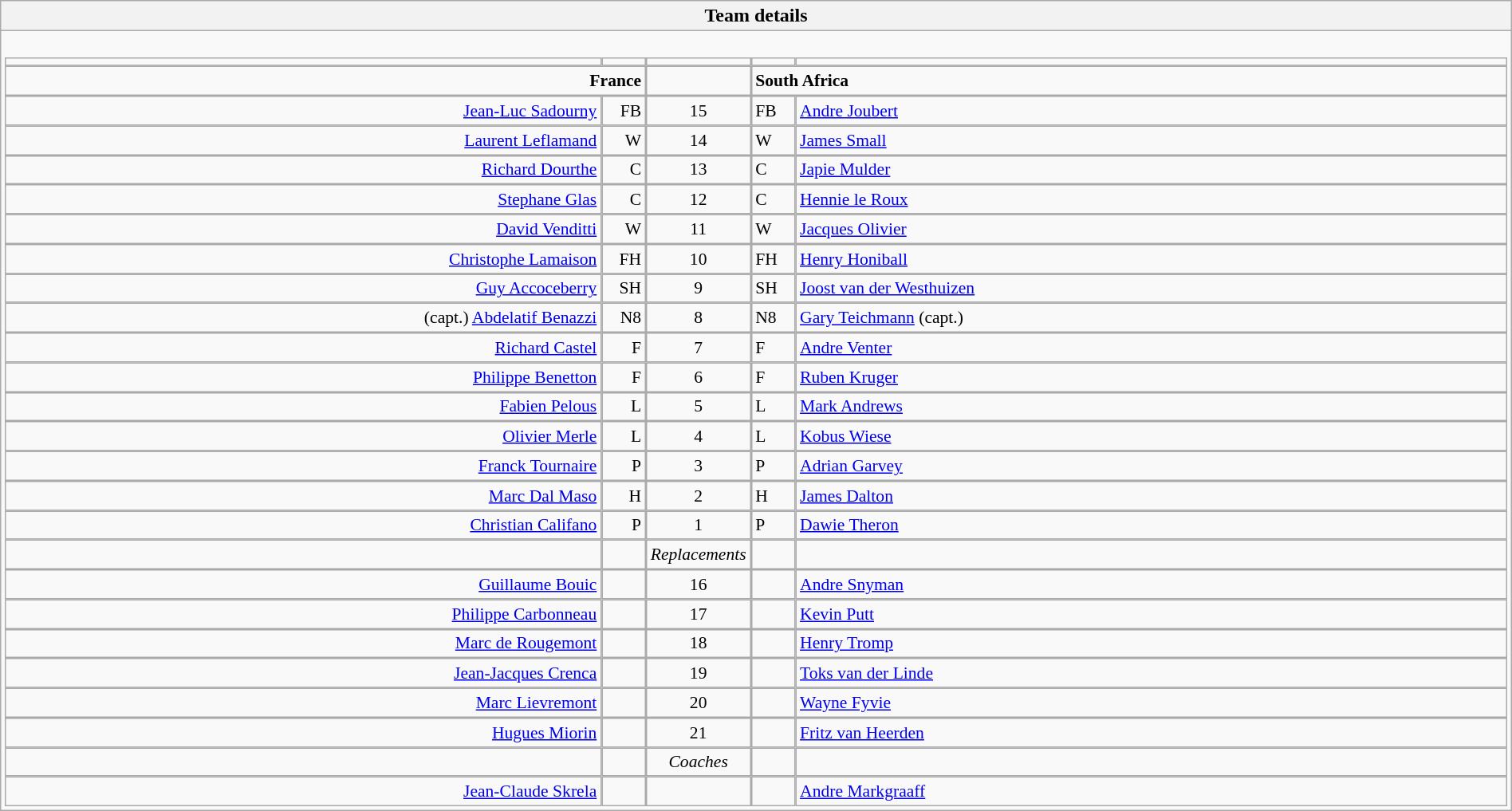<table style="width:100%" class="wikitable collapsible collapsed">
<tr>
<th>Team details</th>
</tr>
<tr>
<td><br><table width="100%" style="font-size: 90%; " cellspacing="0" cellpadding="0" align=center>
<tr>
<td width=41%; text-align=right></td>
<td width=3%; text-align:right></td>
<td width=4%; text-align:center></td>
<td width=3%; text-align:left></td>
<td width=49%; text-align:left></td>
</tr>
<tr>
<td colspan=2; align=right><strong>France</strong></td>
<td></td>
<td colspan=2;><strong>South Africa</strong></td>
</tr>
<tr>
<td align=right><a href='#'>Jean-Luc Sadourny</a></td>
<td align=right>FB</td>
<td align=center>15</td>
<td>FB</td>
<td><a href='#'>Andre Joubert</a></td>
</tr>
<tr>
<td align=right><a href='#'>Laurent Leflamand</a></td>
<td align=right>W</td>
<td align=center>14</td>
<td>W</td>
<td><a href='#'>James Small</a></td>
</tr>
<tr>
<td align=right><a href='#'>Richard Dourthe</a></td>
<td align=right>C</td>
<td align=center>13</td>
<td>C</td>
<td><a href='#'>Japie Mulder</a></td>
</tr>
<tr>
<td align=right><a href='#'>Stephane Glas</a></td>
<td align=right>C</td>
<td align=center>12</td>
<td>C</td>
<td><a href='#'>Hennie le Roux</a></td>
</tr>
<tr>
<td align=right><a href='#'>David Venditti</a></td>
<td align=right>W</td>
<td align=center>11</td>
<td>W</td>
<td><a href='#'>Jacques Olivier</a></td>
</tr>
<tr>
<td align=right><a href='#'>Christophe Lamaison</a></td>
<td align=right>FH</td>
<td align=center>10</td>
<td>FH</td>
<td><a href='#'>Henry Honiball</a></td>
</tr>
<tr>
<td align=right><a href='#'>Guy Accoceberry</a></td>
<td align=right>SH</td>
<td align=center>9</td>
<td>SH</td>
<td><a href='#'>Joost van der Westhuizen</a></td>
</tr>
<tr>
<td align=right>(capt.) <a href='#'>Abdelatif Benazzi</a></td>
<td align=right>N8</td>
<td align=center>8</td>
<td>N8</td>
<td><a href='#'>Gary Teichmann</a> (capt.)</td>
</tr>
<tr>
<td align=right><a href='#'>Richard Castel</a></td>
<td align=right>F</td>
<td align=center>7</td>
<td>F</td>
<td><a href='#'>Andre Venter</a></td>
</tr>
<tr>
<td align=right> <a href='#'>Philippe Benetton</a></td>
<td align=right>F</td>
<td align=center>6</td>
<td>F</td>
<td><a href='#'>Ruben Kruger</a></td>
</tr>
<tr>
<td align=right><a href='#'>Fabien Pelous</a></td>
<td align=right>L</td>
<td align=center>5</td>
<td>L</td>
<td><a href='#'>Mark Andrews</a></td>
</tr>
<tr>
<td align=right><a href='#'>Olivier Merle</a></td>
<td align=right>L</td>
<td align=center>4</td>
<td>L</td>
<td><a href='#'>Kobus Wiese</a></td>
</tr>
<tr>
<td align=right> <a href='#'>Franck Tournaire</a></td>
<td align=right>P</td>
<td align=center>3</td>
<td>P</td>
<td><a href='#'>Adrian Garvey</a></td>
</tr>
<tr>
<td align=right><a href='#'>Marc Dal Maso</a></td>
<td align=right>H</td>
<td align=center>2</td>
<td>H</td>
<td><a href='#'>James Dalton</a></td>
</tr>
<tr>
<td align=right><a href='#'>Christian Califano</a></td>
<td align=right>P</td>
<td align=center>1</td>
<td>P</td>
<td><a href='#'>Dawie Theron</a></td>
</tr>
<tr>
<td></td>
<td></td>
<td align=center><em>Replacements</em></td>
<td></td>
<td></td>
</tr>
<tr>
<td align=right><a href='#'>Guillaume Bouic</a></td>
<td align=right></td>
<td align=center>16</td>
<td></td>
<td><a href='#'>Andre Snyman</a></td>
</tr>
<tr>
<td align=right><a href='#'>Philippe Carbonneau</a></td>
<td align=right></td>
<td align=center>17</td>
<td></td>
<td><a href='#'>Kevin Putt</a></td>
</tr>
<tr>
<td align=right><a href='#'>Marc de Rougemont</a></td>
<td align=right></td>
<td align=center>18</td>
<td></td>
<td><a href='#'>Henry Tromp</a></td>
</tr>
<tr>
<td align=right> <a href='#'>Jean-Jacques Crenca</a></td>
<td align=right></td>
<td align=center>19</td>
<td></td>
<td><a href='#'>Toks van der Linde</a></td>
</tr>
<tr>
<td align=right> <a href='#'>Marc Lievremont</a></td>
<td align=right></td>
<td align=center>20</td>
<td></td>
<td><a href='#'>Wayne Fyvie</a></td>
</tr>
<tr>
<td align=right><a href='#'>Hugues Miorin</a></td>
<td align=right></td>
<td align=center>21</td>
<td></td>
<td><a href='#'>Fritz van Heerden</a></td>
</tr>
<tr>
<td></td>
<td></td>
<td align=center><em>Coaches</em></td>
<td></td>
<td></td>
</tr>
<tr>
<td align=right><a href='#'>Jean-Claude Skrela</a></td>
<td></td>
<td></td>
<td></td>
<td><a href='#'>Andre Markgraaff</a></td>
</tr>
</table>
</td>
</tr>
</table>
